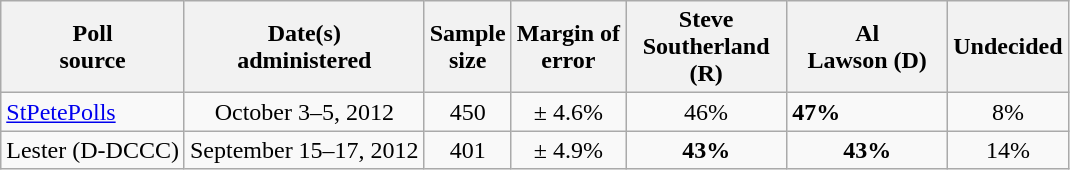<table class="wikitable">
<tr>
<th>Poll<br>source</th>
<th>Date(s)<br>administered</th>
<th>Sample<br>size</th>
<th>Margin of<br>error</th>
<th style="width:100px;">Steve<br>Southerland (R)</th>
<th style="width:100px;">Al<br>Lawson (D)</th>
<th>Undecided</th>
</tr>
<tr>
<td><a href='#'>StPetePolls</a></td>
<td align=center>October 3–5, 2012</td>
<td align=center>450</td>
<td align=center>± 4.6%</td>
<td align=center>46%</td>
<td><strong>47%</strong></td>
<td align=center>8%</td>
</tr>
<tr>
<td>Lester (D-DCCC)</td>
<td align=center>September 15–17, 2012</td>
<td align=center>401</td>
<td align=center>± 4.9%</td>
<td align=center><strong>43%</strong></td>
<td align=center><strong>43%</strong></td>
<td align=center>14%</td>
</tr>
</table>
